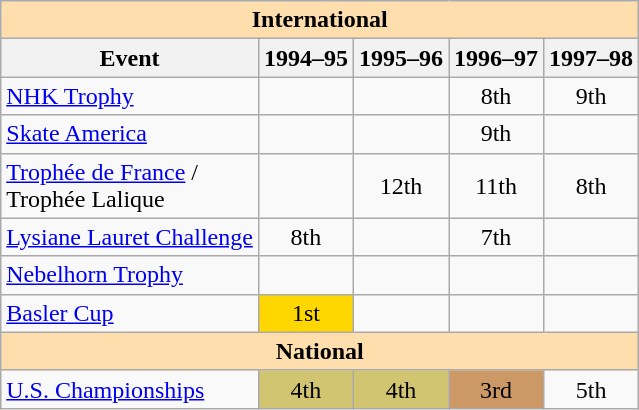<table class="wikitable" style="text-align:center">
<tr>
<th style="background-color: #ffdead; " colspan=5 align=center>International</th>
</tr>
<tr>
<th>Event</th>
<th>1994–95</th>
<th>1995–96</th>
<th>1996–97</th>
<th>1997–98</th>
</tr>
<tr>
<td align=left> <a href='#'>NHK Trophy</a></td>
<td></td>
<td></td>
<td>8th</td>
<td>9th</td>
</tr>
<tr>
<td align=left> <a href='#'>Skate America</a></td>
<td></td>
<td></td>
<td>9th</td>
<td></td>
</tr>
<tr>
<td align=left> <a href='#'>Trophée de France</a> /<br>Trophée Lalique</td>
<td></td>
<td>12th</td>
<td>11th</td>
<td>8th</td>
</tr>
<tr>
<td align=left><a href='#'>Lysiane Lauret Challenge</a></td>
<td>8th</td>
<td></td>
<td>7th</td>
<td></td>
</tr>
<tr>
<td align=left><a href='#'>Nebelhorn Trophy</a></td>
<td></td>
<td></td>
<td></td>
<td></td>
</tr>
<tr>
<td align=left><a href='#'>Basler Cup</a></td>
<td bgcolor=gold>1st</td>
<td></td>
<td></td>
<td></td>
</tr>
<tr>
<th style="background-color: #ffdead; " colspan=5 align=center>National</th>
</tr>
<tr>
<td align=left><a href='#'>U.S. Championships</a></td>
<td bgcolor=d1c571>4th</td>
<td bgcolor=d1c571>4th</td>
<td bgcolor=cc9966>3rd</td>
<td>5th</td>
</tr>
</table>
